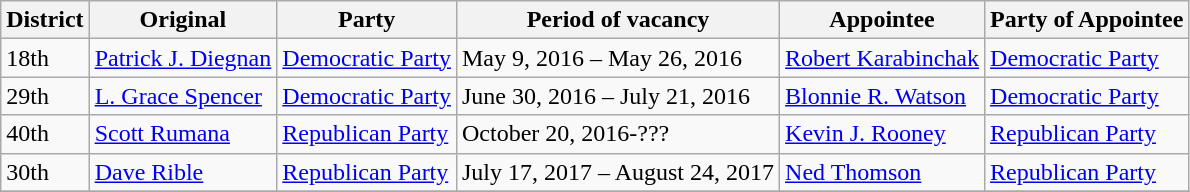<table class="wikitable sortable">
<tr>
<th>District</th>
<th>Original</th>
<th>Party</th>
<th>Period of vacancy</th>
<th>Appointee</th>
<th>Party of Appointee</th>
</tr>
<tr>
<td>18th</td>
<td><a href='#'>Patrick J. Diegnan</a></td>
<td><a href='#'>Democratic Party</a></td>
<td>May 9, 2016 – May 26, 2016</td>
<td><a href='#'>Robert Karabinchak</a></td>
<td><a href='#'>Democratic Party</a></td>
</tr>
<tr>
<td>29th</td>
<td><a href='#'>L. Grace Spencer</a></td>
<td><a href='#'>Democratic Party</a></td>
<td>June 30, 2016 – July 21, 2016</td>
<td><a href='#'>Blonnie R. Watson</a></td>
<td><a href='#'>Democratic Party</a></td>
</tr>
<tr>
<td>40th</td>
<td><a href='#'>Scott Rumana</a></td>
<td><a href='#'>Republican Party</a></td>
<td>October 20, 2016-???</td>
<td><a href='#'>Kevin J. Rooney</a></td>
<td><a href='#'>Republican Party</a></td>
</tr>
<tr>
<td>30th</td>
<td><a href='#'>Dave Rible</a></td>
<td><a href='#'>Republican Party</a></td>
<td>July 17, 2017 – August 24, 2017</td>
<td><a href='#'>Ned Thomson</a></td>
<td><a href='#'>Republican Party</a></td>
</tr>
<tr>
</tr>
</table>
